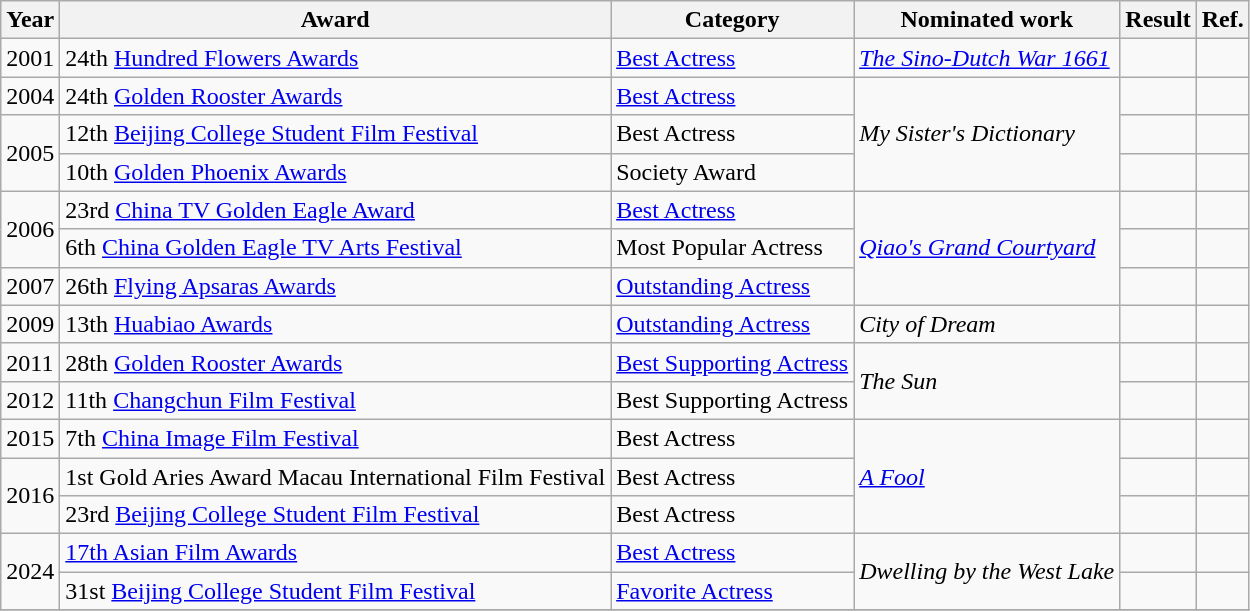<table class="wikitable">
<tr>
<th>Year</th>
<th>Award</th>
<th>Category</th>
<th>Nominated work</th>
<th>Result</th>
<th>Ref.</th>
</tr>
<tr>
<td>2001</td>
<td>24th <a href='#'>Hundred Flowers Awards</a></td>
<td><a href='#'>Best Actress</a></td>
<td><em><a href='#'>The Sino-Dutch War 1661</a></em></td>
<td></td>
<td></td>
</tr>
<tr>
<td>2004</td>
<td>24th <a href='#'>Golden Rooster Awards</a></td>
<td><a href='#'>Best Actress</a></td>
<td rowspan=3><em>My Sister's Dictionary</em></td>
<td></td>
<td></td>
</tr>
<tr>
<td rowspan=2>2005</td>
<td>12th <a href='#'>Beijing College Student Film Festival</a></td>
<td>Best Actress</td>
<td></td>
<td></td>
</tr>
<tr>
<td>10th <a href='#'>Golden Phoenix Awards</a></td>
<td>Society Award</td>
<td></td>
<td></td>
</tr>
<tr>
<td rowspan=2>2006</td>
<td>23rd <a href='#'>China TV Golden Eagle Award</a></td>
<td><a href='#'>Best Actress</a></td>
<td rowspan=3><em><a href='#'>Qiao's Grand Courtyard</a></em></td>
<td></td>
<td></td>
</tr>
<tr>
<td>6th <a href='#'>China Golden Eagle TV Arts Festival</a></td>
<td>Most Popular Actress</td>
<td></td>
<td></td>
</tr>
<tr>
<td>2007</td>
<td>26th <a href='#'>Flying Apsaras Awards</a></td>
<td><a href='#'>Outstanding Actress</a></td>
<td></td>
<td></td>
</tr>
<tr>
<td>2009</td>
<td>13th <a href='#'>Huabiao Awards</a></td>
<td><a href='#'>Outstanding Actress</a></td>
<td><em>City of Dream</em></td>
<td></td>
<td></td>
</tr>
<tr>
<td>2011</td>
<td>28th <a href='#'>Golden Rooster Awards</a></td>
<td><a href='#'>Best Supporting Actress</a></td>
<td rowspan=2><em>The Sun</em></td>
<td></td>
<td></td>
</tr>
<tr>
<td>2012</td>
<td>11th <a href='#'>Changchun Film Festival</a></td>
<td>Best Supporting Actress</td>
<td></td>
<td></td>
</tr>
<tr>
<td>2015</td>
<td>7th <a href='#'>China Image Film Festival</a></td>
<td>Best Actress</td>
<td rowspan=3><em><a href='#'>A Fool</a></em></td>
<td></td>
<td></td>
</tr>
<tr>
<td rowspan=2>2016</td>
<td>1st Gold Aries Award Macau International Film Festival</td>
<td>Best Actress</td>
<td></td>
<td></td>
</tr>
<tr>
<td>23rd <a href='#'>Beijing College Student Film Festival</a></td>
<td>Best Actress</td>
<td></td>
<td></td>
</tr>
<tr>
<td rowspan=2>2024</td>
<td><a href='#'>17th Asian Film Awards</a></td>
<td><a href='#'>Best Actress</a></td>
<td rowspan=2><em>Dwelling by the West Lake</em></td>
<td></td>
<td></td>
</tr>
<tr>
<td>31st <a href='#'>Beijing College Student Film Festival</a></td>
<td><a href='#'>Favorite Actress</a></td>
<td></td>
<td></td>
</tr>
<tr>
</tr>
</table>
